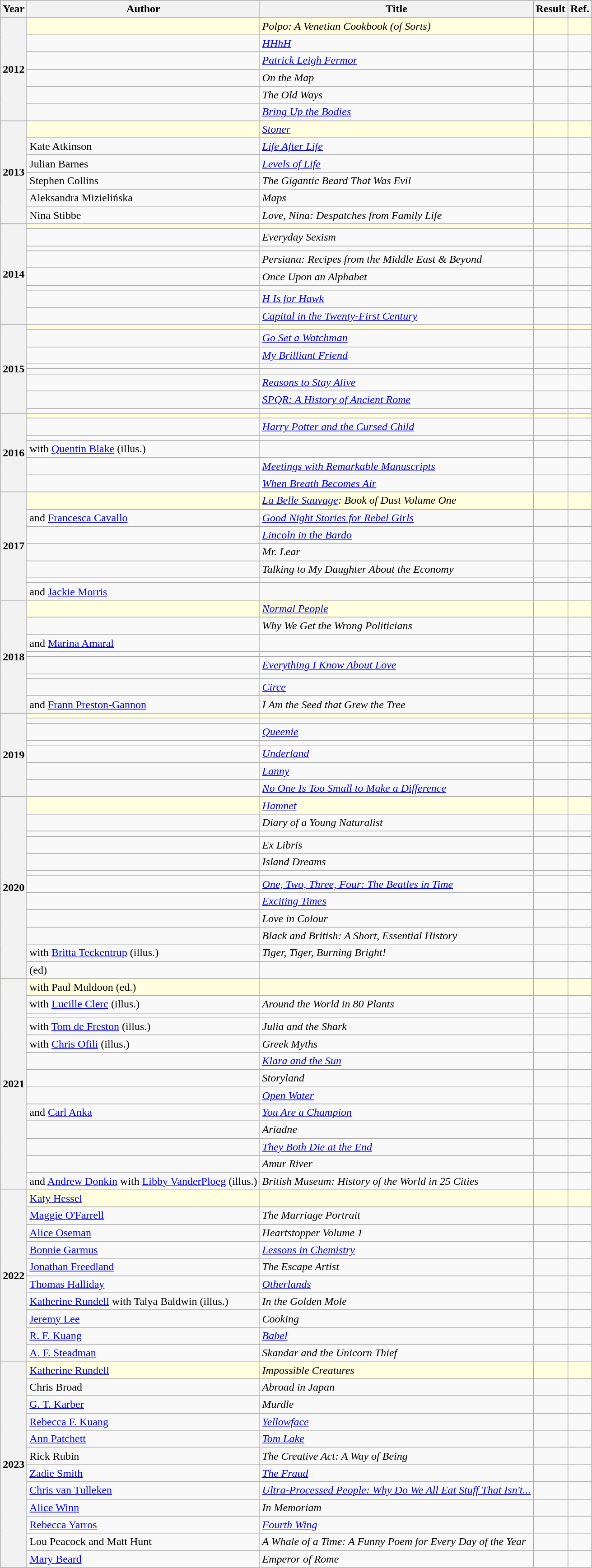<table class="wikitable sortable">
<tr>
<th scope="col">Year</th>
<th scope="col">Author</th>
<th scope="col">Title</th>
<th scope="col">Result</th>
<th scope="col">Ref.</th>
</tr>
<tr style="background:lightyellow">
<th rowspan="6">2012</th>
<td></td>
<td><em>Polpo: A Venetian Cookbook (of Sorts)</em></td>
<td></td>
<td></td>
</tr>
<tr>
<td></td>
<td><em><a href='#'>HHhH</a></em></td>
<td></td>
<td></td>
</tr>
<tr>
<td></td>
<td><em><a href='#'>Patrick Leigh Fermor</a></em></td>
<td></td>
<td></td>
</tr>
<tr>
<td></td>
<td><em>On the Map</em></td>
<td></td>
<td></td>
</tr>
<tr>
<td></td>
<td><em>The Old Ways</em></td>
<td></td>
<td></td>
</tr>
<tr>
<td></td>
<td><em><a href='#'>Bring Up the Bodies</a></em></td>
<td></td>
<td></td>
</tr>
<tr style="background:lightyellow">
<th rowspan="6">2013</th>
<td></td>
<td><a href='#'><em>Stoner</em></a></td>
<td></td>
<td></td>
</tr>
<tr>
<td>Kate Atkinson</td>
<td><em><a href='#'>Life After Life</a></em></td>
<td></td>
<td></td>
</tr>
<tr>
<td>Julian Barnes</td>
<td><em><a href='#'>Levels of Life</a></em></td>
<td></td>
<td></td>
</tr>
<tr>
<td>Stephen Collins</td>
<td><em>The Gigantic Beard That Was Evil</em></td>
<td></td>
<td></td>
</tr>
<tr>
<td>Aleksandra Mizielińska</td>
<td><em>Maps</em></td>
<td></td>
<td></td>
</tr>
<tr>
<td>Nina Stibbe</td>
<td><em>Love, Nina: Despatches from Family Life</em></td>
<td></td>
<td></td>
</tr>
<tr style="background:lightyellow">
<th rowspan="8">2014</th>
<td></td>
<td><em></em></td>
<td></td>
<td></td>
</tr>
<tr>
<td></td>
<td><em>Everyday Sexism</em></td>
<td></td>
<td></td>
</tr>
<tr>
<td></td>
<td><em></em></td>
<td></td>
<td></td>
</tr>
<tr>
<td></td>
<td><em>Persiana: Recipes from the Middle East & Beyond</em></td>
<td></td>
<td></td>
</tr>
<tr>
<td></td>
<td><em>Once Upon an Alphabet</em></td>
<td></td>
<td></td>
</tr>
<tr>
<td></td>
<td><em></em></td>
<td></td>
<td></td>
</tr>
<tr>
<td></td>
<td><em><a href='#'>H Is for Hawk</a></em></td>
<td></td>
<td></td>
</tr>
<tr>
<td></td>
<td><em><a href='#'>Capital in the Twenty-First Century</a></em></td>
<td></td>
<td></td>
</tr>
<tr style="background:lightyellow">
<th rowspan="8">2015</th>
<td></td>
<td><em></em></td>
<td></td>
<td></td>
</tr>
<tr>
<td></td>
<td><em><a href='#'>Go Set a Watchman</a></em></td>
<td></td>
<td></td>
</tr>
<tr>
<td></td>
<td><em><a href='#'>My Brilliant Friend</a></em></td>
<td></td>
<td></td>
</tr>
<tr>
<td></td>
<td><em></em></td>
<td></td>
<td></td>
</tr>
<tr>
<td></td>
<td><em></em></td>
<td></td>
<td></td>
</tr>
<tr>
<td></td>
<td><em><a href='#'>Reasons to Stay Alive</a></em></td>
<td></td>
<td></td>
</tr>
<tr>
<td></td>
<td><em><a href='#'>SPQR: A History of Ancient Rome</a></em></td>
<td></td>
<td></td>
</tr>
<tr>
<td></td>
<td><em></em></td>
<td></td>
<td></td>
</tr>
<tr style="background:lightyellow">
<th rowspan="6">2016</th>
<td></td>
<td><em></em></td>
<td></td>
<td></td>
</tr>
<tr>
<td></td>
<td><em><a href='#'>Harry Potter and the Cursed Child</a></em></td>
<td></td>
<td></td>
</tr>
<tr>
<td></td>
<td><em></em></td>
<td></td>
<td></td>
</tr>
<tr>
<td> with <a href='#'>Quentin Blake</a> (illus.)</td>
<td><em></em></td>
<td></td>
<td></td>
</tr>
<tr>
<td></td>
<td><em><a href='#'>Meetings with Remarkable Manuscripts</a></em></td>
<td></td>
<td></td>
</tr>
<tr>
<td></td>
<td><em><a href='#'>When Breath Becomes Air</a></em></td>
<td></td>
<td></td>
</tr>
<tr style="background:lightyellow">
<th rowspan="7">2017</th>
<td></td>
<td><em><a href='#'>La Belle Sauvage</a>: Book of Dust Volume One</em></td>
<td></td>
<td></td>
</tr>
<tr>
<td> and <a href='#'>Francesca Cavallo</a></td>
<td><em><a href='#'>Good Night Stories for Rebel Girls</a></em></td>
<td></td>
<td></td>
</tr>
<tr>
<td></td>
<td><em><a href='#'>Lincoln in the Bardo</a></em></td>
<td></td>
<td></td>
</tr>
<tr>
<td></td>
<td><em>Mr. Lear</em></td>
<td></td>
<td></td>
</tr>
<tr>
<td></td>
<td><em>Talking to My Daughter About the Economy</em></td>
<td></td>
<td></td>
</tr>
<tr>
<td></td>
<td><em></em></td>
<td></td>
<td></td>
</tr>
<tr>
<td> and <a href='#'>Jackie Morris</a></td>
<td><em></em></td>
<td></td>
<td></td>
</tr>
<tr style="background:lightyellow">
<th rowspan="8">2018</th>
<td></td>
<td><em><a href='#'>Normal People</a></em></td>
<td></td>
<td></td>
</tr>
<tr>
<td></td>
<td><em>Why We Get the Wrong</em> <em>Politicians</em></td>
<td></td>
<td></td>
</tr>
<tr>
<td> and <a href='#'>Marina Amaral</a></td>
<td><em></em></td>
<td></td>
<td></td>
</tr>
<tr>
<td></td>
<td><em></em></td>
<td></td>
<td></td>
</tr>
<tr>
<td></td>
<td><em><a href='#'>Everything I Know About Love</a></em></td>
<td></td>
<td></td>
</tr>
<tr>
<td></td>
<td><em></em></td>
<td></td>
<td></td>
</tr>
<tr>
<td></td>
<td><em><a href='#'>Circe</a></em></td>
<td></td>
<td></td>
</tr>
<tr>
<td> and <a href='#'>Frann Preston-Gannon</a></td>
<td><em>I Am the Seed that Grew the Tree</em></td>
<td></td>
<td></td>
</tr>
<tr style="background:lightyellow">
<th rowspan="7">2019</th>
<td></td>
<td><em></em></td>
<td></td>
<td></td>
</tr>
<tr>
<td></td>
<td><em></em></td>
<td></td>
<td></td>
</tr>
<tr>
<td></td>
<td><em><a href='#'>Queenie</a></em></td>
<td></td>
<td></td>
</tr>
<tr>
<td></td>
<td><em></em></td>
<td></td>
<td></td>
</tr>
<tr>
<td></td>
<td><em><a href='#'>Underland</a></em></td>
<td></td>
<td></td>
</tr>
<tr>
<td></td>
<td><a href='#'><em>Lanny</em></a></td>
<td></td>
<td></td>
</tr>
<tr>
<td></td>
<td><em><a href='#'>No One Is Too Small to Make a Difference</a></em></td>
<td></td>
<td></td>
</tr>
<tr style="background:lightyellow">
<th rowspan="12">2020</th>
<td></td>
<td><em><a href='#'>Hamnet</a></em></td>
<td></td>
<td></td>
</tr>
<tr>
<td></td>
<td><em>Diary of a Young Naturalist</em></td>
<td></td>
<td></td>
</tr>
<tr>
<td></td>
<td><em></em></td>
<td></td>
<td></td>
</tr>
<tr>
<td></td>
<td><em>Ex Libris</em></td>
<td></td>
<td></td>
</tr>
<tr>
<td></td>
<td><em>Island Dreams</em></td>
<td></td>
<td></td>
</tr>
<tr>
<td></td>
<td><em></em></td>
<td></td>
<td></td>
</tr>
<tr>
<td></td>
<td><em><a href='#'>One, Two, Three, Four: The Beatles in Time</a></em></td>
<td></td>
<td></td>
</tr>
<tr>
<td></td>
<td><em><a href='#'>Exciting Times</a></em></td>
<td></td>
<td></td>
</tr>
<tr>
<td></td>
<td><em>Love in Colour</em></td>
<td></td>
<td></td>
</tr>
<tr>
<td></td>
<td><em>Black and British: A Short, Essential History</em></td>
<td></td>
<td></td>
</tr>
<tr>
<td> with <a href='#'>Britta Teckentrup</a> (illus.)</td>
<td><em>Tiger, Tiger, Burning Bright!</em></td>
<td></td>
<td></td>
</tr>
<tr>
<td> (ed)</td>
<td><em></em></td>
<td></td>
<td></td>
</tr>
<tr style="background:lightyellow">
<th rowspan="13">2021</th>
<td> with Paul Muldoon (ed.)</td>
<td><em></em></td>
<td></td>
<td></td>
</tr>
<tr>
<td> with <a href='#'>Lucille Clerc</a> (illus.)</td>
<td><em>Around the World in 80 Plants</em></td>
<td></td>
<td></td>
</tr>
<tr>
<td></td>
<td><em></em></td>
<td></td>
<td></td>
</tr>
<tr>
<td> with <a href='#'>Tom de Freston</a> (illus.)</td>
<td><em>Julia and the Shark</em></td>
<td></td>
<td></td>
</tr>
<tr>
<td> with <a href='#'>Chris Ofili</a> (illus.)</td>
<td><em>Greek Myths</em></td>
<td></td>
<td></td>
</tr>
<tr>
<td></td>
<td><em><a href='#'>Klara and the Sun</a></em></td>
<td></td>
<td></td>
</tr>
<tr>
<td></td>
<td><em>Storyland</em></td>
<td></td>
<td></td>
</tr>
<tr>
<td></td>
<td><em><a href='#'>Open Water</a></em></td>
<td></td>
<td></td>
</tr>
<tr>
<td> and <a href='#'>Carl Anka</a></td>
<td><em><a href='#'>You Are a Champion</a></em></td>
<td></td>
<td></td>
</tr>
<tr>
<td></td>
<td><em>Ariadne</em></td>
<td></td>
<td></td>
</tr>
<tr>
<td></td>
<td><em><a href='#'>They Both Die at the End</a></em></td>
<td></td>
<td></td>
</tr>
<tr>
<td></td>
<td><em>Amur River</em></td>
<td></td>
<td></td>
</tr>
<tr>
<td> and <a href='#'>Andrew Donkin</a> with <a href='#'>Libby VanderPloeg</a> (illus.)</td>
<td><em>British Museum: History of the World in 25 Cities</em></td>
<td></td>
<td></td>
</tr>
<tr style="background:lightyellow">
<th rowspan="10">2022</th>
<td><a href='#'>Katy Hessel</a></td>
<td><em></em></td>
<td></td>
<td></td>
</tr>
<tr>
<td><a href='#'>Maggie O'Farrell</a></td>
<td><em>The Marriage Portrait</em></td>
<td></td>
<td></td>
</tr>
<tr>
<td><a href='#'>Alice Oseman</a></td>
<td><em>Heartstopper Volume 1</em></td>
<td></td>
<td></td>
</tr>
<tr>
<td><a href='#'>Bonnie Garmus</a></td>
<td><em><a href='#'>Lessons in Chemistry</a></em></td>
<td></td>
<td></td>
</tr>
<tr>
<td><a href='#'>Jonathan Freedland</a></td>
<td><em>The Escape Artist</em></td>
<td></td>
<td></td>
</tr>
<tr>
<td><a href='#'>Thomas Halliday</a></td>
<td><em><a href='#'>Otherlands</a></em></td>
<td></td>
<td></td>
</tr>
<tr>
<td><a href='#'>Katherine Rundell</a> with Talya Baldwin (illus.)</td>
<td><em>In the Golden Mole</em></td>
<td></td>
<td></td>
</tr>
<tr>
<td><a href='#'>Jeremy Lee</a></td>
<td><em>Cooking</em></td>
<td></td>
<td></td>
</tr>
<tr>
<td><a href='#'>R. F. Kuang</a></td>
<td><em><a href='#'>Babel</a></em></td>
<td></td>
<td></td>
</tr>
<tr>
<td><a href='#'>A. F. Steadman</a></td>
<td><em>Skandar and the Unicorn Thief</em></td>
<td></td>
<td></td>
</tr>
<tr style="background:lightyellow">
<th rowspan="12">2023</th>
<td><a href='#'>Katherine Rundell</a></td>
<td><em>Impossible Creatures</em></td>
<td></td>
<td></td>
</tr>
<tr>
<td>Chris Broad</td>
<td><em>Abroad in Japan</em></td>
<td></td>
<td></td>
</tr>
<tr>
<td><a href='#'>G. T. Karber</a></td>
<td><em>Murdle</em></td>
<td></td>
<td></td>
</tr>
<tr>
<td><a href='#'>Rebecca F. Kuang</a></td>
<td><em><a href='#'>Yellowface</a></em></td>
<td></td>
<td></td>
</tr>
<tr>
<td><a href='#'>Ann Patchett</a></td>
<td><em><a href='#'>Tom Lake</a></em></td>
<td></td>
<td></td>
</tr>
<tr>
<td>Rick Rubin</td>
<td><em>The Creative Act: A Way of Being</em></td>
<td></td>
<td></td>
</tr>
<tr>
<td><a href='#'>Zadie Smith</a></td>
<td><em><a href='#'>The Fraud</a></em></td>
<td></td>
<td></td>
</tr>
<tr>
<td><a href='#'>Chris van Tulleken</a></td>
<td><em><a href='#'>Ultra-Processed People: Why Do We All Eat Stuff That Isn't...</a></em></td>
<td></td>
<td></td>
</tr>
<tr>
<td><a href='#'>Alice Winn</a></td>
<td><em>In Memoriam</em></td>
<td></td>
<td></td>
</tr>
<tr>
<td><a href='#'>Rebecca Yarros</a></td>
<td><em><a href='#'>Fourth Wing</a></em></td>
<td></td>
<td></td>
</tr>
<tr>
<td>Lou Peacock and Matt Hunt</td>
<td><em>A Whale of a Time: A Funny Poem for Every Day of the Year</em></td>
<td></td>
<td></td>
</tr>
<tr>
<td><a href='#'>Mary Beard</a></td>
<td><em>Emperor of Rome</em></td>
<td></td>
<td></td>
</tr>
</table>
